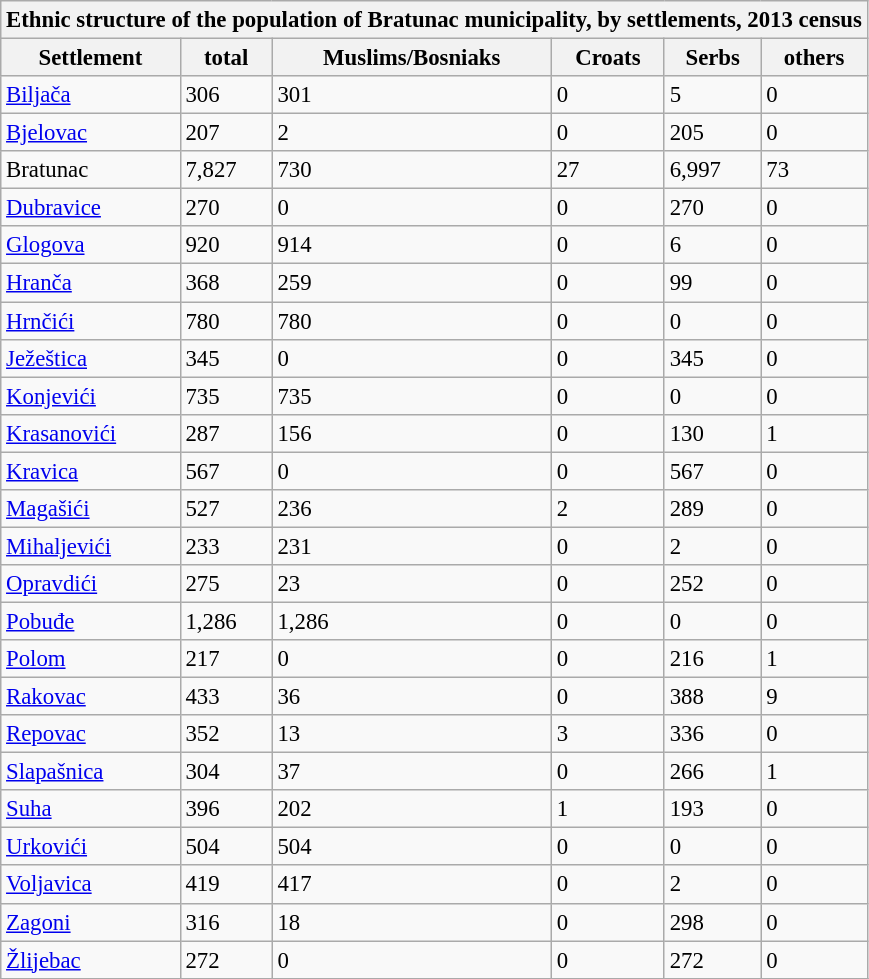<table class="wikitable" style="font-size: 95%;">
<tr>
<th colspan=6>Ethnic structure of the population of Bratunac municipality, by settlements, 2013 census</th>
</tr>
<tr>
<th>Settlement</th>
<th>total</th>
<th>Muslims/Bosniaks</th>
<th>Croats</th>
<th>Serbs</th>
<th>others</th>
</tr>
<tr>
<td rowspan=1><a href='#'>Biljača</a></td>
<td>306</td>
<td>301</td>
<td>0</td>
<td>5</td>
<td>0</td>
</tr>
<tr>
<td rowspan=1><a href='#'>Bjelovac</a></td>
<td>207</td>
<td>2</td>
<td>0</td>
<td>205</td>
<td>0</td>
</tr>
<tr>
<td rowspan=1>Bratunac</td>
<td>7,827</td>
<td>730</td>
<td>27</td>
<td>6,997</td>
<td>73</td>
</tr>
<tr>
<td rowspan=1><a href='#'>Dubravice</a></td>
<td>270</td>
<td>0</td>
<td>0</td>
<td>270</td>
<td>0</td>
</tr>
<tr>
<td rowspan=1><a href='#'>Glogova</a></td>
<td>920</td>
<td>914</td>
<td>0</td>
<td>6</td>
<td>0</td>
</tr>
<tr>
<td rowspan=1><a href='#'>Hranča</a></td>
<td>368</td>
<td>259</td>
<td>0</td>
<td>99</td>
<td>0</td>
</tr>
<tr>
<td rowspan=1><a href='#'>Hrnčići</a></td>
<td>780</td>
<td>780</td>
<td>0</td>
<td>0</td>
<td>0</td>
</tr>
<tr>
<td rowspan=1><a href='#'>Ježeštica</a></td>
<td>345</td>
<td>0</td>
<td>0</td>
<td>345</td>
<td>0</td>
</tr>
<tr>
<td rowspan=1><a href='#'>Konjevići</a></td>
<td>735</td>
<td>735</td>
<td>0</td>
<td>0</td>
<td>0</td>
</tr>
<tr>
<td rowspan=1><a href='#'>Krasanovići</a></td>
<td>287</td>
<td>156</td>
<td>0</td>
<td>130</td>
<td>1</td>
</tr>
<tr>
<td rowspan=1><a href='#'>Kravica</a></td>
<td>567</td>
<td>0</td>
<td>0</td>
<td>567</td>
<td>0</td>
</tr>
<tr>
<td rowspan=1><a href='#'>Magašići</a></td>
<td>527</td>
<td>236</td>
<td>2</td>
<td>289</td>
<td>0</td>
</tr>
<tr>
<td rowspan=1><a href='#'>Mihaljevići</a></td>
<td>233</td>
<td>231</td>
<td>0</td>
<td>2</td>
<td>0</td>
</tr>
<tr>
<td rowspan=1><a href='#'>Opravdići</a></td>
<td>275</td>
<td>23</td>
<td>0</td>
<td>252</td>
<td>0</td>
</tr>
<tr>
<td rowspan=1><a href='#'>Pobuđe</a></td>
<td>1,286</td>
<td>1,286</td>
<td>0</td>
<td>0</td>
<td>0</td>
</tr>
<tr>
<td rowspan=1><a href='#'>Polom</a></td>
<td>217</td>
<td>0</td>
<td>0</td>
<td>216</td>
<td>1</td>
</tr>
<tr>
<td rowspan=1><a href='#'>Rakovac</a></td>
<td>433</td>
<td>36</td>
<td>0</td>
<td>388</td>
<td>9</td>
</tr>
<tr>
<td rowspan=1><a href='#'>Repovac</a></td>
<td>352</td>
<td>13</td>
<td>3</td>
<td>336</td>
<td>0</td>
</tr>
<tr>
<td rowspan=1><a href='#'>Slapašnica</a></td>
<td>304</td>
<td>37</td>
<td>0</td>
<td>266</td>
<td>1</td>
</tr>
<tr>
<td rowspan=1><a href='#'>Suha</a></td>
<td>396</td>
<td>202</td>
<td>1</td>
<td>193</td>
<td>0</td>
</tr>
<tr>
<td rowspan=1><a href='#'>Urkovići</a></td>
<td>504</td>
<td>504</td>
<td>0</td>
<td>0</td>
<td>0</td>
</tr>
<tr>
<td rowspan=1><a href='#'>Voljavica</a></td>
<td>419</td>
<td>417</td>
<td>0</td>
<td>2</td>
<td>0</td>
</tr>
<tr>
<td rowspan=1><a href='#'>Zagoni</a></td>
<td>316</td>
<td>18</td>
<td>0</td>
<td>298</td>
<td>0</td>
</tr>
<tr>
<td rowspan=1><a href='#'>Žlijebac</a></td>
<td>272</td>
<td>0</td>
<td>0</td>
<td>272</td>
<td>0</td>
</tr>
<tr>
</tr>
</table>
